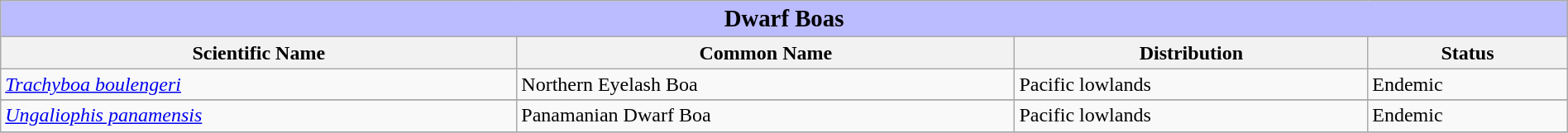<table class="wikitable" style="width:100%;">
<tr>
<td colspan="100%" align="center" bgcolor="#BBBBFF"><big><strong>Dwarf Boas</strong></big></td>
</tr>
<tr>
<th>Scientific Name</th>
<th>Common Name</th>
<th>Distribution</th>
<th>Status</th>
</tr>
<tr>
<td><em><a href='#'>Trachyboa boulengeri</a></em></td>
<td>Northern Eyelash Boa</td>
<td>Pacific lowlands</td>
<td><span>Endemic</span></td>
</tr>
<tr>
</tr>
<tr>
<td><em><a href='#'>Ungaliophis panamensis</a></em></td>
<td>Panamanian Dwarf Boa</td>
<td>Pacific lowlands</td>
<td><span>Endemic</span></td>
</tr>
<tr>
</tr>
</table>
